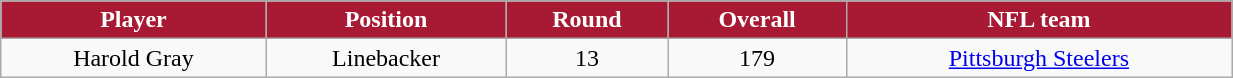<table class="wikitable" width="65%">
<tr align="center" style="background:#A81933;color:#FFFFFF;">
<td><strong>Player</strong></td>
<td><strong>Position</strong></td>
<td><strong>Round</strong></td>
<td><strong>Overall</strong></td>
<td><strong>NFL team</strong></td>
</tr>
<tr align="center" bgcolor="">
<td>Harold Gray</td>
<td>Linebacker</td>
<td>13</td>
<td>179</td>
<td><a href='#'>Pittsburgh Steelers</a></td>
</tr>
</table>
